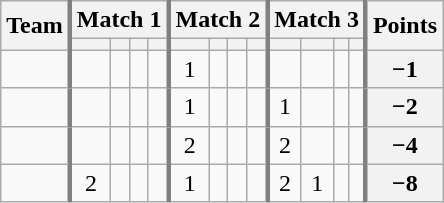<table class="wikitable sortable" style="text-align:center;">
<tr>
<th rowspan=2>Team</th>
<th colspan=4 style="border-left:3px solid gray">Match 1</th>
<th colspan=4 style="border-left:3px solid gray">Match 2</th>
<th colspan=4 style="border-left:3px solid gray">Match 3</th>
<th rowspan=2 style="border-left:3px solid gray">Points</th>
</tr>
<tr>
<th style="border-left:3px solid gray"></th>
<th></th>
<th></th>
<th></th>
<th style="border-left:3px solid gray"></th>
<th></th>
<th></th>
<th></th>
<th style="border-left:3px solid gray"></th>
<th></th>
<th></th>
<th></th>
</tr>
<tr>
<td align=left></td>
<td style="border-left:3px solid gray"></td>
<td></td>
<td></td>
<td></td>
<td style="border-left:3px solid gray">1</td>
<td></td>
<td></td>
<td></td>
<td style="border-left:3px solid gray"></td>
<td></td>
<td></td>
<td></td>
<th style="border-left:3px solid gray">−1</th>
</tr>
<tr>
<td align=left></td>
<td style="border-left:3px solid gray"></td>
<td></td>
<td></td>
<td></td>
<td style="border-left:3px solid gray">1</td>
<td></td>
<td></td>
<td></td>
<td style="border-left:3px solid gray">1</td>
<td></td>
<td></td>
<td></td>
<th style="border-left:3px solid gray">−2</th>
</tr>
<tr>
<td align=left></td>
<td style="border-left:3px solid gray"></td>
<td></td>
<td></td>
<td></td>
<td style="border-left:3px solid gray">2</td>
<td></td>
<td></td>
<td></td>
<td style="border-left:3px solid gray">2</td>
<td></td>
<td></td>
<td></td>
<th style="border-left:3px solid gray">−4</th>
</tr>
<tr>
<td align=left></td>
<td style="border-left:3px solid gray">2</td>
<td></td>
<td></td>
<td></td>
<td style="border-left:3px solid gray">1</td>
<td></td>
<td></td>
<td></td>
<td style="border-left:3px solid gray">2</td>
<td>1</td>
<td></td>
<td></td>
<th style="border-left:3px solid gray">−8</th>
</tr>
</table>
